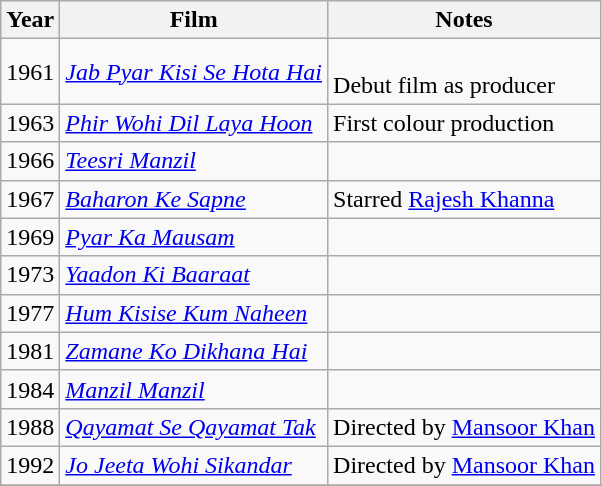<table class="wikitable sortable">
<tr>
<th>Year</th>
<th>Film</th>
<th>Notes</th>
</tr>
<tr>
<td>1961</td>
<td><em><a href='#'>Jab Pyar Kisi Se Hota Hai</a></em></td>
<td><br>Debut film as producer</td>
</tr>
<tr>
<td>1963</td>
<td><em><a href='#'>Phir Wohi Dil Laya Hoon</a></em></td>
<td>First colour production</td>
</tr>
<tr>
<td>1966</td>
<td><em><a href='#'>Teesri Manzil</a></em></td>
<td></td>
</tr>
<tr>
<td>1967</td>
<td><em><a href='#'>Baharon Ke Sapne</a></em></td>
<td>Starred <a href='#'>Rajesh Khanna</a></td>
</tr>
<tr>
<td>1969</td>
<td><em><a href='#'>Pyar Ka Mausam</a></em></td>
<td></td>
</tr>
<tr>
<td>1973</td>
<td><em><a href='#'>Yaadon Ki Baaraat</a></em></td>
<td></td>
</tr>
<tr>
<td>1977</td>
<td><em><a href='#'>Hum Kisise Kum Naheen</a></em></td>
<td></td>
</tr>
<tr>
<td>1981</td>
<td><em><a href='#'>Zamane Ko Dikhana Hai</a></em></td>
<td></td>
</tr>
<tr>
<td>1984</td>
<td><em><a href='#'>Manzil Manzil</a></em></td>
<td></td>
</tr>
<tr>
<td>1988</td>
<td><em><a href='#'>Qayamat Se Qayamat Tak</a></em></td>
<td>Directed by <a href='#'>Mansoor Khan</a></td>
</tr>
<tr>
<td>1992</td>
<td><em><a href='#'>Jo Jeeta Wohi Sikandar</a></em></td>
<td>Directed by <a href='#'>Mansoor Khan</a></td>
</tr>
<tr>
</tr>
</table>
